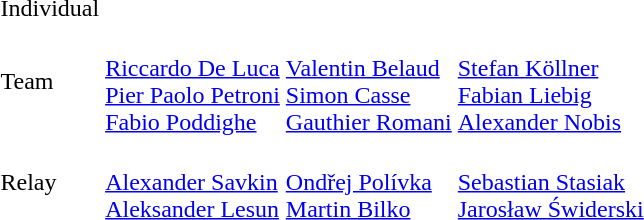<table>
<tr>
<td>Individual</td>
<td></td>
<td></td>
<td></td>
</tr>
<tr>
<td>Team</td>
<td><br><a href='#'>Riccardo De Luca</a><br><a href='#'>Pier Paolo Petroni</a><br><a href='#'>Fabio Poddighe</a></td>
<td><br><a href='#'>Valentin Belaud</a><br><a href='#'>Simon Casse</a><br><a href='#'>Gauthier Romani</a></td>
<td><br><a href='#'>Stefan Köllner</a><br><a href='#'>Fabian Liebig</a><br><a href='#'>Alexander Nobis</a></td>
</tr>
<tr>
<td>Relay</td>
<td><br><a href='#'>Alexander Savkin</a><br><a href='#'>Aleksander Lesun</a></td>
<td><br><a href='#'>Ondřej Polívka</a><br><a href='#'>Martin Bilko</a></td>
<td><br><a href='#'>Sebastian Stasiak</a><br><a href='#'>Jarosław Świderski</a></td>
</tr>
</table>
